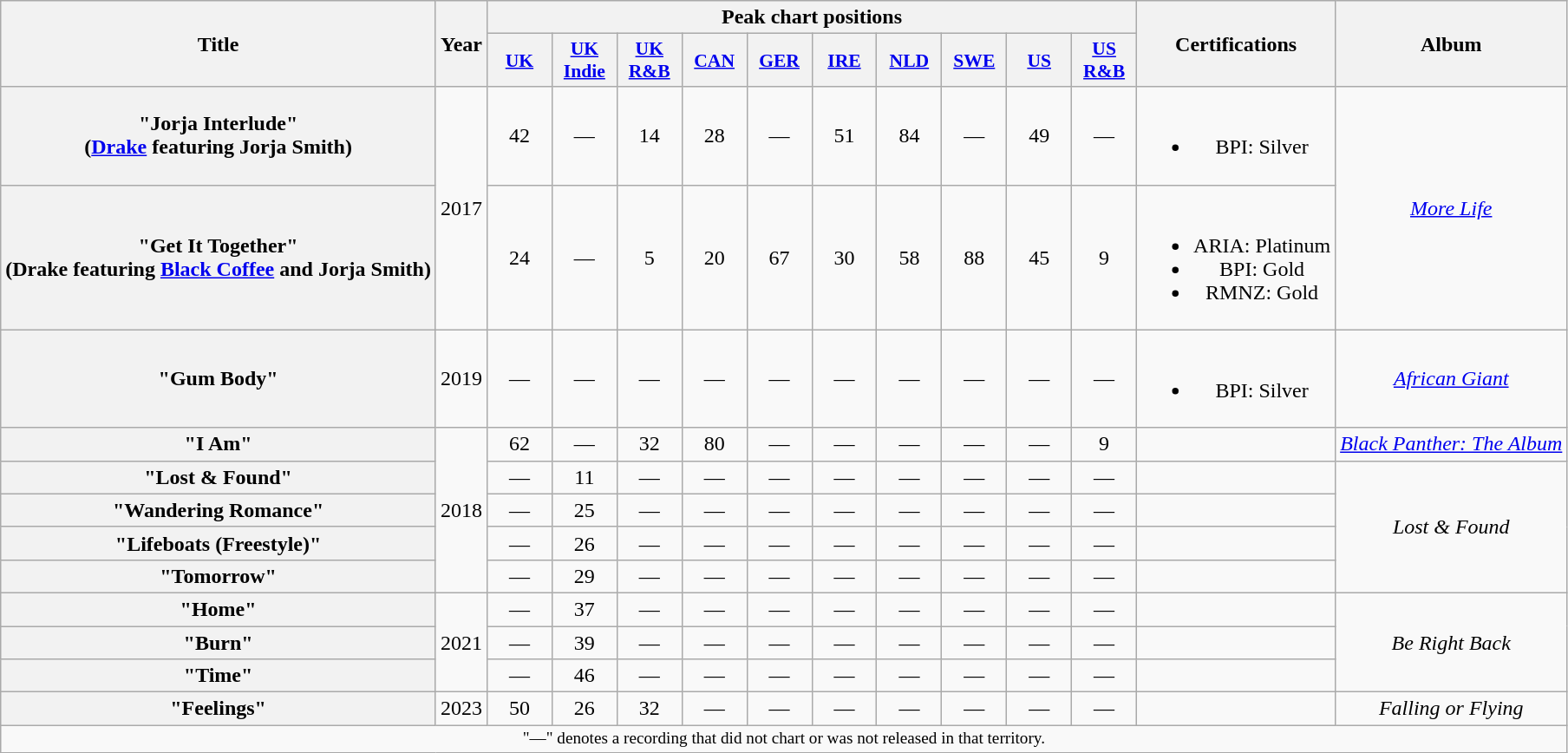<table class="wikitable plainrowheaders" style="text-align:center;" border="1">
<tr>
<th scope="col" rowspan="2">Title</th>
<th scope="col" rowspan="2">Year</th>
<th scope="col" colspan="10">Peak chart positions</th>
<th scope="col" rowspan="2">Certifications</th>
<th scope="col" rowspan="2">Album</th>
</tr>
<tr>
<th scope="col" style="width:3em;font-size:90%;"><a href='#'>UK</a><br></th>
<th scope="col" style="width:3em;font-size:90%;"><a href='#'>UK<br>Indie</a><br></th>
<th scope="col" style="width:3em;font-size:90%;"><a href='#'>UK<br>R&B</a><br></th>
<th scope="col" style="width:3em;font-size:90%;"><a href='#'>CAN</a><br></th>
<th scope="col" style="width:3em;font-size:90%;"><a href='#'>GER</a><br></th>
<th scope="col" style="width:3em;font-size:90%;"><a href='#'>IRE</a><br></th>
<th scope="col" style="width:3em;font-size:90%;"><a href='#'>NLD</a><br></th>
<th scope="col" style="width:3em;font-size:90%;"><a href='#'>SWE</a><br></th>
<th scope="col" style="width:3em;font-size:90%;"><a href='#'>US</a><br></th>
<th scope="col" style="width:3em;font-size:90%;"><a href='#'>US<br>R&B</a><br></th>
</tr>
<tr>
<th scope="row">"Jorja Interlude"<br><span>(<a href='#'>Drake</a> featuring Jorja Smith)</span></th>
<td rowspan="2">2017</td>
<td>42</td>
<td>—</td>
<td>14</td>
<td>28</td>
<td>—</td>
<td>51</td>
<td>84</td>
<td>—</td>
<td>49</td>
<td>—</td>
<td><br><ul><li>BPI: Silver</li></ul></td>
<td rowspan="2"><em><a href='#'>More Life</a></em></td>
</tr>
<tr>
<th scope="row">"Get It Together"<br><span>(Drake featuring <a href='#'>Black Coffee</a> and Jorja Smith)</span></th>
<td>24</td>
<td>—</td>
<td>5</td>
<td>20</td>
<td>67</td>
<td>30</td>
<td>58</td>
<td>88</td>
<td>45</td>
<td>9</td>
<td><br><ul><li>ARIA: Platinum</li><li>BPI: Gold</li><li>RMNZ: Gold</li></ul></td>
</tr>
<tr>
<th scope="row">"Gum Body"<br></th>
<td>2019</td>
<td>—</td>
<td>—</td>
<td>—</td>
<td>—</td>
<td>—</td>
<td>—</td>
<td>—</td>
<td>—</td>
<td>—</td>
<td>—</td>
<td><br><ul><li>BPI: Silver</li></ul></td>
<td><em><a href='#'>African Giant</a></em></td>
</tr>
<tr>
<th scope="row">"I Am"</th>
<td rowspan="5">2018</td>
<td>62</td>
<td>—</td>
<td>32</td>
<td>80</td>
<td>—</td>
<td>—</td>
<td>—</td>
<td>—</td>
<td>—</td>
<td>9</td>
<td></td>
<td><em><a href='#'>Black Panther: The Album</a></em></td>
</tr>
<tr>
<th scope="row">"Lost & Found"</th>
<td>—</td>
<td>11</td>
<td>—</td>
<td>—</td>
<td>—</td>
<td>—</td>
<td>—</td>
<td>—</td>
<td>—</td>
<td>—</td>
<td></td>
<td rowspan="4"><em>Lost & Found</em></td>
</tr>
<tr>
<th scope="row">"Wandering Romance"</th>
<td>—</td>
<td>25</td>
<td>—</td>
<td>—</td>
<td>—</td>
<td>—</td>
<td>—</td>
<td>—</td>
<td>—</td>
<td>—</td>
<td></td>
</tr>
<tr>
<th scope="row">"Lifeboats (Freestyle)"</th>
<td>—</td>
<td>26</td>
<td>—</td>
<td>—</td>
<td>—</td>
<td>—</td>
<td>—</td>
<td>—</td>
<td>—</td>
<td>—</td>
<td></td>
</tr>
<tr>
<th scope="row">"Tomorrow"</th>
<td>—</td>
<td>29</td>
<td>—</td>
<td>—</td>
<td>—</td>
<td>—</td>
<td>—</td>
<td>—</td>
<td>—</td>
<td>—</td>
<td></td>
</tr>
<tr>
<th scope="row">"Home"</th>
<td rowspan="3">2021</td>
<td>—</td>
<td>37</td>
<td>—</td>
<td>—</td>
<td>—</td>
<td>—</td>
<td>—</td>
<td>—</td>
<td>—</td>
<td>—</td>
<td></td>
<td rowspan="3"><em>Be Right Back</em></td>
</tr>
<tr>
<th scope="row">"Burn"</th>
<td>—</td>
<td>39</td>
<td>—</td>
<td>—</td>
<td>—</td>
<td>—</td>
<td>—</td>
<td>—</td>
<td>—</td>
<td>—</td>
<td></td>
</tr>
<tr>
<th scope="row">"Time"</th>
<td>—</td>
<td>46</td>
<td>—</td>
<td>—</td>
<td>—</td>
<td>—</td>
<td>—</td>
<td>—</td>
<td>—</td>
<td>—</td>
<td></td>
</tr>
<tr>
<th scope="row">"Feelings"<br></th>
<td>2023</td>
<td>50</td>
<td>26</td>
<td>32</td>
<td>—</td>
<td>—</td>
<td>—</td>
<td>—</td>
<td>—</td>
<td>—</td>
<td>—</td>
<td></td>
<td><em>Falling or Flying</em></td>
</tr>
<tr>
<td colspan="15" style="font-size:80%">"—" denotes a recording that did not chart or was not released in that territory.</td>
</tr>
</table>
